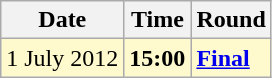<table class="wikitable">
<tr>
<th>Date</th>
<th>Time</th>
<th>Round</th>
</tr>
<tr style=background:lemonchiffon>
<td>1 July 2012</td>
<td><strong>15:00</strong></td>
<td><strong><a href='#'>Final</a></strong></td>
</tr>
</table>
